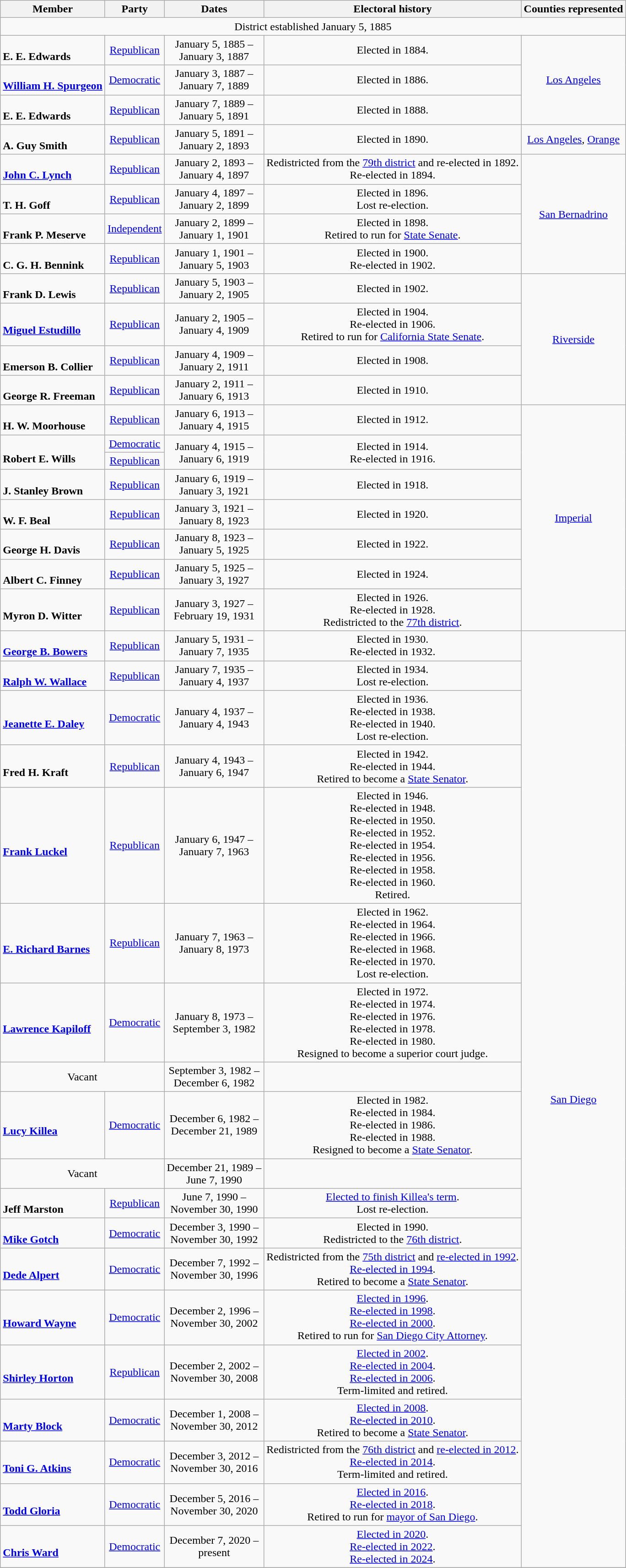<table class=wikitable style="text-align:center">
<tr>
<th>Member</th>
<th>Party</th>
<th>Dates</th>
<th>Electoral history</th>
<th>Counties represented</th>
</tr>
<tr>
<td colspan=5>District established January 5, 1885</td>
</tr>
<tr>
<td align=left><br> <strong>E. E. Edwards</strong> <br> </td>
<td><a href='#'>Republican</a></td>
<td>January 5, 1885 – <br> January 3, 1887</td>
<td>Elected in 1884. <br> </td>
<td rowspan="3"><a href='#'>Los Angeles</a></td>
</tr>
<tr>
<td align=left> <br> <strong><a href='#'>William H. Spurgeon</a></strong> <br> </td>
<td><a href='#'>Democratic</a></td>
<td>January 3, 1887 – <br> January 7, 1889</td>
<td>Elected in 1886. <br> </td>
</tr>
<tr>
<td align=left><br> <strong>E. E. Edwards</strong> <br> </td>
<td><a href='#'>Republican</a></td>
<td>January 7, 1889 – <br> January 5, 1891</td>
<td>Elected in 1888. <br> </td>
</tr>
<tr>
<td align=left><br> <strong>A. Guy Smith</strong><br></td>
<td><a href='#'>Republican</a></td>
<td>January 5, 1891 – <br> January 2, 1893</td>
<td>Elected in 1890. <br> </td>
<td><a href='#'>Los Angeles</a>, <a href='#'>Orange</a></td>
</tr>
<tr>
<td align=left> <br> <strong><a href='#'>John C. Lynch</a></strong> <br> </td>
<td><a href='#'>Republican</a></td>
<td>January 2, 1893 – <br> January 4, 1897</td>
<td>Redistricted from the <a href='#'>79th district</a> and re-elected in 1892. <br> Re-elected in 1894. <br> </td>
<td rowspan="4"><a href='#'>San Bernadrino</a></td>
</tr>
<tr>
<td align=left><br> <strong>T. H. Goff</strong> <br> </td>
<td><a href='#'>Republican</a></td>
<td>January 4, 1897 – <br> January 2, 1899</td>
<td>Elected in 1896. <br>  Lost re-election.</td>
</tr>
<tr>
<td align=left> <br> <strong>Frank P. Meserve</strong><br></td>
<td><a href='#'>Independent</a></td>
<td>January 2, 1899 – <br> January 1, 1901</td>
<td>Elected in 1898. <br> Retired to run for <a href='#'>State Senate</a>.</td>
</tr>
<tr>
<td align=left><br> <strong>C. G. H. Bennink</strong> <br> </td>
<td><a href='#'>Republican</a></td>
<td>January 1, 1901 – <br> January 5, 1903</td>
<td>Elected in 1900. <br> Re-elected in 1902. <br>  </td>
</tr>
<tr>
<td align=left><br> <strong>Frank D. Lewis</strong><br></td>
<td><a href='#'>Republican</a></td>
<td>January 5, 1903 – <br> January 2, 1905</td>
<td>Elected in 1902. <br> </td>
<td rowspan="4"><a href='#'>Riverside</a></td>
</tr>
<tr>
<td align=left> <br> <strong><a href='#'>Miguel Estudillo</a></strong><br></td>
<td><a href='#'>Republican</a></td>
<td>January 2, 1905 – <br> January 4, 1909</td>
<td>Elected in 1904. <br> Re-elected in 1906. <br> Retired to run for <a href='#'>California State Senate</a>.</td>
</tr>
<tr>
<td align=left><br> <strong>Emerson B. Collier</strong><br></td>
<td><a href='#'>Republican</a></td>
<td>January 4, 1909 – <br> January 2, 1911</td>
<td>Elected in 1908. <br> </td>
</tr>
<tr>
<td align=left><br> <strong>George R. Freeman</strong><br></td>
<td><a href='#'>Republican</a></td>
<td>January 2, 1911 – <br> January 6, 1913</td>
<td>Elected in 1910. <br> </td>
</tr>
<tr>
<td align=left><br> <strong>H. W. Moorhouse</strong><br></td>
<td><a href='#'>Republican</a></td>
<td>January 6, 1913 – <br> January 4, 1915</td>
<td>Elected in 1912. <br> </td>
<td rowspan="8"><a href='#'>Imperial</a></td>
</tr>
<tr>
<td rowspan=2 align=left> <br><strong>Robert E. Wills</strong> <br> </td>
<td><a href='#'>Democratic</a></td>
<td rowspan=2>January 4, 1915 – <br> January 6, 1919</td>
<td rowspan="2">Elected in 1914. <br> Re-elected in 1916. <br> </td>
</tr>
<tr>
<td><a href='#'>Republican</a></td>
</tr>
<tr>
<td align=left> <br> <strong>J. Stanley Brown</strong> <br> </td>
<td><a href='#'>Republican</a></td>
<td>January 6, 1919 – <br> January 3, 1921</td>
<td>Elected in 1918. <br> </td>
</tr>
<tr>
<td align=left><br> <strong>W. F. Beal</strong> <br> </td>
<td><a href='#'>Republican</a></td>
<td>January 3, 1921 – <br> January 8, 1923</td>
<td>Elected in 1920. <br> </td>
</tr>
<tr>
<td align=left> <br> <strong>George H. Davis</strong> <br> </td>
<td><a href='#'>Republican</a></td>
<td>January 8, 1923 – <br> January 5, 1925</td>
<td>Elected in 1922. <br> </td>
</tr>
<tr>
<td align=left><br> <strong>Albert C. Finney</strong> <br> </td>
<td><a href='#'>Republican</a></td>
<td>January 5, 1925 – <br> January 3, 1927</td>
<td>Elected in 1924. <br> </td>
</tr>
<tr>
<td align=left><br> <strong>Myron D. Witter</strong> <br> </td>
<td><a href='#'>Republican</a></td>
<td>January 3, 1927 – <br> February 19, 1931</td>
<td>Elected in 1926. <br> Re-elected in 1928. <br> Redistricted to the <a href='#'>77th district</a>.</td>
</tr>
<tr>
<td align=left> <br> <strong><a href='#'>George B. Bowers</a></strong><br></td>
<td><a href='#'>Republican</a></td>
<td>January 5, 1931 – <br> January 7, 1935</td>
<td>Elected in 1930. <br> Re-elected in 1932. <br> </td>
<td rowspan="19"><a href='#'>San Diego</a></td>
</tr>
<tr>
<td align=left> <br> <strong><a href='#'>Ralph W. Wallace</a></strong> <br></td>
<td><a href='#'>Republican</a></td>
<td>January 7, 1935 – <br> January 4, 1937</td>
<td>Elected in 1934. <br> Lost re-election.</td>
</tr>
<tr>
<td align=left> <br> <strong><a href='#'>Jeanette E. Daley</a></strong> <br></td>
<td><a href='#'>Democratic</a></td>
<td>January 4, 1937 – <br> January 4, 1943</td>
<td>Elected in 1936. <br> Re-elected in 1938. <br> Re-elected in 1940. <br> Lost re-election.</td>
</tr>
<tr>
<td align=left> <br> <strong>Fred H. Kraft</strong><br></td>
<td><a href='#'>Republican</a></td>
<td>January 4, 1943 – <br> January 6, 1947</td>
<td>Elected in 1942. <br> Re-elected in 1944. <br> Retired to become a <a href='#'>State Senator</a>.</td>
</tr>
<tr>
<td align=left> <br> <strong><a href='#'>Frank Luckel</a></strong><br></td>
<td><a href='#'>Republican</a></td>
<td>January 6, 1947 – <br> January 7, 1963</td>
<td>Elected in 1946. <br> Re-elected in 1948. <br> Re-elected in 1950. <br> Re-elected in 1952. <br> Re-elected in 1954. <br> Re-elected in 1956. <br> Re-elected in 1958. <br> Re-elected in 1960. <br> Retired.</td>
</tr>
<tr>
<td align=left> <br> <strong><a href='#'>E. Richard Barnes</a></strong> <br> </td>
<td><a href='#'>Republican</a></td>
<td>January 7, 1963 – <br> January 8, 1973</td>
<td>Elected in 1962. <br> Re-elected in 1964. <br> Re-elected in 1966. <br> Re-elected in 1968. <br> Re-elected in 1970. <br> Lost re-election.</td>
</tr>
<tr>
<td align=left> <br> <strong><a href='#'>Lawrence Kapiloff</a></strong> <br></td>
<td><a href='#'>Democratic</a></td>
<td>January 8, 1973 – <br> September 3, 1982</td>
<td>Elected in 1972. <br> Re-elected in 1974. <br> Re-elected in 1976. <br> Re-elected in 1978. <br> Re-elected in 1980. <br> Resigned to become a superior court judge.</td>
</tr>
<tr>
<td colspan="2">Vacant</td>
<td>September 3, 1982 – <br> December 6, 1982</td>
<td></td>
</tr>
<tr>
<td align=left> <br> <strong><a href='#'>Lucy Killea</a></strong> <br></td>
<td><a href='#'>Democratic</a></td>
<td>December 6, 1982 – <br> December 21, 1989</td>
<td>Elected in 1982. <br> Re-elected in 1984. <br> Re-elected in 1986. <br> Re-elected in 1988. <br> Resigned to become a  <a href='#'>State Senator</a>.</td>
</tr>
<tr>
<td colspan="2">Vacant</td>
<td>December 21, 1989 – <br> June 7, 1990</td>
<td></td>
</tr>
<tr>
<td align=left><br> <strong>Jeff Marston</strong> <br></td>
<td><a href='#'>Republican</a></td>
<td>June 7, 1990 – <br> November 30, 1990</td>
<td><a href='#'>Elected to finish Killea's term</a>. <br> Lost re-election.</td>
</tr>
<tr>
<td align=left><br> <strong><a href='#'>Mike Gotch</a></strong> <br></td>
<td><a href='#'>Democratic</a></td>
<td>December 3, 1990 – <br> November 30, 1992</td>
<td>Elected in 1990. <br> Redistricted to the <a href='#'>76th district</a>.</td>
</tr>
<tr>
<td align=left> <br> <strong><a href='#'>Dede Alpert</a></strong> <br> </td>
<td><a href='#'>Democratic</a></td>
<td>December 7, 1992 – <br> November 30, 1996</td>
<td>Redistricted from the <a href='#'>75th district</a> and <a href='#'>re-elected in 1992</a>. <br> <a href='#'>Re-elected in 1994</a>. <br> Retired to become a <a href='#'>State Senator</a>.</td>
</tr>
<tr>
<td align=left> <br> <strong><a href='#'>Howard Wayne</a></strong> <br></td>
<td><a href='#'>Democratic</a></td>
<td>December 2, 1996 – <br> November 30, 2002</td>
<td><a href='#'>Elected in 1996</a>. <br> <a href='#'>Re-elected in 1998</a>. <br> <a href='#'>Re-elected in 2000</a>. <br> Retired to run for <a href='#'>San Diego City Attorney</a>.</td>
</tr>
<tr>
<td align=left> <br> <strong><a href='#'>Shirley Horton</a></strong> <br> </td>
<td><a href='#'>Republican</a></td>
<td>December 2, 2002 – <br> November 30, 2008</td>
<td><a href='#'>Elected in 2002</a>. <br> <a href='#'>Re-elected in 2004</a>. <br> <a href='#'>Re-elected in 2006</a>. <br> Term-limited and retired.</td>
</tr>
<tr>
<td align=left> <br> <strong><a href='#'>Marty Block</a></strong> <br></td>
<td><a href='#'>Democratic</a></td>
<td>December 1, 2008 – <br> November 30, 2012</td>
<td><a href='#'>Elected in 2008</a>. <br> <a href='#'>Re-elected in 2010</a>. <br> Retired to become a <a href='#'>State Senator</a>.</td>
</tr>
<tr>
<td align=left> <br> <strong><a href='#'>Toni G. Atkins</a></strong><br></td>
<td><a href='#'>Democratic</a></td>
<td>December 3, 2012 – <br> November 30, 2016</td>
<td>Redistricted from the <a href='#'>76th district</a> and <a href='#'>re-elected in 2012</a>. <br> <a href='#'>Re-elected in 2014</a>. <br> Term-limited and retired.</td>
</tr>
<tr>
<td align=left> <br> <strong><a href='#'>Todd Gloria</a></strong><br></td>
<td><a href='#'>Democratic</a></td>
<td>December 5, 2016 – <br> November 30, 2020</td>
<td><a href='#'>Elected in 2016</a>. <br> <a href='#'>Re-elected in 2018</a>. <br> Retired to run for <a href='#'>mayor of San Diego</a>.</td>
</tr>
<tr>
<td align=left> <br> <strong><a href='#'>Chris Ward</a></strong><br></td>
<td><a href='#'>Democratic</a></td>
<td>December 7, 2020 – <br>present</td>
<td><a href='#'>Elected in 2020</a>. <br> <a href='#'>Re-elected in 2022</a>. <br> <a href='#'>Re-elected in 2024</a>.</td>
</tr>
<tr>
</tr>
</table>
